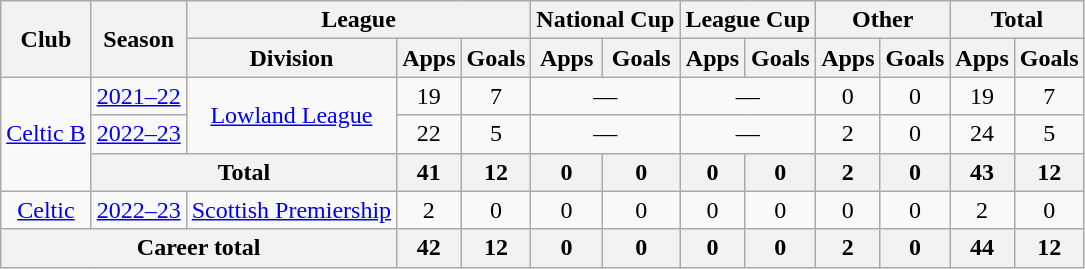<table class="wikitable" style="text-align:center">
<tr>
<th rowspan=2>Club</th>
<th rowspan=2>Season</th>
<th colspan=3>League</th>
<th colspan=2>National Cup</th>
<th colspan=2>League Cup</th>
<th colspan=2>Other</th>
<th colspan=2>Total</th>
</tr>
<tr>
<th>Division</th>
<th>Apps</th>
<th>Goals</th>
<th>Apps</th>
<th>Goals</th>
<th>Apps</th>
<th>Goals</th>
<th>Apps</th>
<th>Goals</th>
<th>Apps</th>
<th>Goals</th>
</tr>
<tr>
<td rowspan=3><a href='#'>Celtic B</a></td>
<td><a href='#'>2021–22</a></td>
<td rowspan=2><a href='#'>Lowland League</a></td>
<td>19</td>
<td>7</td>
<td colspan=2>—</td>
<td colspan=2>—</td>
<td>0</td>
<td>0</td>
<td>19</td>
<td>7</td>
</tr>
<tr>
<td><a href='#'>2022–23</a></td>
<td>22</td>
<td>5</td>
<td colspan=2>—</td>
<td colspan=2>—</td>
<td>2</td>
<td>0</td>
<td>24</td>
<td>5</td>
</tr>
<tr>
<th colspan=2>Total</th>
<th>41</th>
<th>12</th>
<th>0</th>
<th>0</th>
<th>0</th>
<th>0</th>
<th>2</th>
<th>0</th>
<th>43</th>
<th>12</th>
</tr>
<tr>
<td><a href='#'>Celtic</a></td>
<td><a href='#'>2022–23</a></td>
<td><a href='#'>Scottish Premiership</a></td>
<td>2</td>
<td>0</td>
<td>0</td>
<td>0</td>
<td>0</td>
<td>0</td>
<td>0</td>
<td>0</td>
<td>2</td>
<td>0</td>
</tr>
<tr>
<th colspan=3>Career total</th>
<th>42</th>
<th>12</th>
<th>0</th>
<th>0</th>
<th>0</th>
<th>0</th>
<th>2</th>
<th>0</th>
<th>44</th>
<th>12</th>
</tr>
</table>
